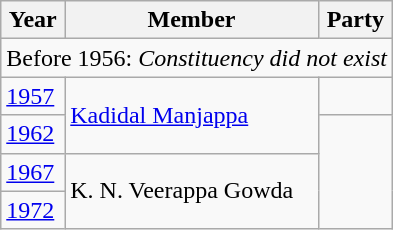<table class="wikitable sortable">
<tr>
<th>Year</th>
<th>Member</th>
<th colspan=2>Party</th>
</tr>
<tr>
<td colspan=4>Before 1956: <em>Constituency did not exist</em></td>
</tr>
<tr>
<td><a href='#'>1957</a></td>
<td rowspan="2"><a href='#'>Kadidal Manjappa</a></td>
<td></td>
</tr>
<tr>
<td><a href='#'>1962</a></td>
</tr>
<tr>
<td><a href='#'>1967</a></td>
<td rowspan="2">K. N. Veerappa Gowda</td>
</tr>
<tr>
<td><a href='#'>1972</a></td>
</tr>
</table>
